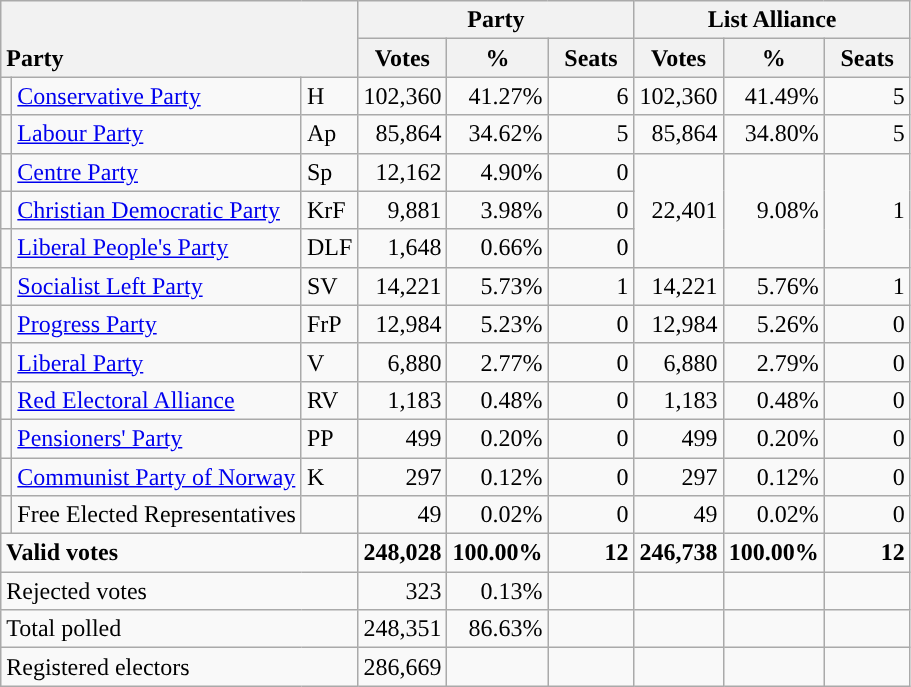<table class="wikitable" border="1" style="text-align:right;">
<tr>
<th style="text-align:left;" valign=bottom rowspan=2 colspan=3>Party</th>
<th colspan=3>Party</th>
<th colspan=3>List Alliance</th>
</tr>
<tr>
<th align=center valign=bottom width="50">Votes</th>
<th align=center valign=bottom width="50">%</th>
<th align=center valign=bottom width="50">Seats</th>
<th align=center valign=bottom width="50">Votes</th>
<th align=center valign=bottom width="50">%</th>
<th align=center valign=bottom width="50">Seats</th>
</tr>
<tr>
<td style="color:inherit;background:"></td>
<td align=left><a href='#'>Conservative Party</a></td>
<td align=left>H</td>
<td>102,360</td>
<td>41.27%</td>
<td>6</td>
<td>102,360</td>
<td>41.49%</td>
<td>5</td>
</tr>
<tr>
<td style="color:inherit;background:"></td>
<td align=left><a href='#'>Labour Party</a></td>
<td align=left>Ap</td>
<td>85,864</td>
<td>34.62%</td>
<td>5</td>
<td>85,864</td>
<td>34.80%</td>
<td>5</td>
</tr>
<tr>
<td style="color:inherit;background:"></td>
<td align=left><a href='#'>Centre Party</a></td>
<td align=left>Sp</td>
<td>12,162</td>
<td>4.90%</td>
<td>0</td>
<td rowspan=3>22,401</td>
<td rowspan=3>9.08%</td>
<td rowspan=3>1</td>
</tr>
<tr>
<td style="color:inherit;background:"></td>
<td align=left><a href='#'>Christian Democratic Party</a></td>
<td align=left>KrF</td>
<td>9,881</td>
<td>3.98%</td>
<td>0</td>
</tr>
<tr>
<td style="color:inherit;background:"></td>
<td align=left><a href='#'>Liberal People's Party</a></td>
<td align=left>DLF</td>
<td>1,648</td>
<td>0.66%</td>
<td>0</td>
</tr>
<tr>
<td style="color:inherit;background:"></td>
<td align=left><a href='#'>Socialist Left Party</a></td>
<td align=left>SV</td>
<td>14,221</td>
<td>5.73%</td>
<td>1</td>
<td>14,221</td>
<td>5.76%</td>
<td>1</td>
</tr>
<tr>
<td style="color:inherit;background:"></td>
<td align=left><a href='#'>Progress Party</a></td>
<td align=left>FrP</td>
<td>12,984</td>
<td>5.23%</td>
<td>0</td>
<td>12,984</td>
<td>5.26%</td>
<td>0</td>
</tr>
<tr>
<td style="color:inherit;background:"></td>
<td align=left><a href='#'>Liberal Party</a></td>
<td align=left>V</td>
<td>6,880</td>
<td>2.77%</td>
<td>0</td>
<td>6,880</td>
<td>2.79%</td>
<td>0</td>
</tr>
<tr>
<td style="color:inherit;background:"></td>
<td align=left><a href='#'>Red Electoral Alliance</a></td>
<td align=left>RV</td>
<td>1,183</td>
<td>0.48%</td>
<td>0</td>
<td>1,183</td>
<td>0.48%</td>
<td>0</td>
</tr>
<tr>
<td style="color:inherit;background:"></td>
<td align=left><a href='#'>Pensioners' Party</a></td>
<td align=left>PP</td>
<td>499</td>
<td>0.20%</td>
<td>0</td>
<td>499</td>
<td>0.20%</td>
<td>0</td>
</tr>
<tr>
<td style="color:inherit;background:"></td>
<td align=left><a href='#'>Communist Party of Norway</a></td>
<td align=left>K</td>
<td>297</td>
<td>0.12%</td>
<td>0</td>
<td>297</td>
<td>0.12%</td>
<td>0</td>
</tr>
<tr>
<td></td>
<td align=left>Free Elected Representatives</td>
<td align=left></td>
<td>49</td>
<td>0.02%</td>
<td>0</td>
<td>49</td>
<td>0.02%</td>
<td>0</td>
</tr>
<tr style="font-weight:bold">
<td align=left colspan=3>Valid votes</td>
<td>248,028</td>
<td>100.00%</td>
<td>12</td>
<td>246,738</td>
<td>100.00%</td>
<td>12</td>
</tr>
<tr>
<td align=left colspan=3>Rejected votes</td>
<td>323</td>
<td>0.13%</td>
<td></td>
<td></td>
<td></td>
<td></td>
</tr>
<tr>
<td align=left colspan=3>Total polled</td>
<td>248,351</td>
<td>86.63%</td>
<td></td>
<td></td>
<td></td>
<td></td>
</tr>
<tr>
<td align=left colspan=3>Registered electors</td>
<td>286,669</td>
<td></td>
<td></td>
<td></td>
<td></td>
</tr>
</table>
